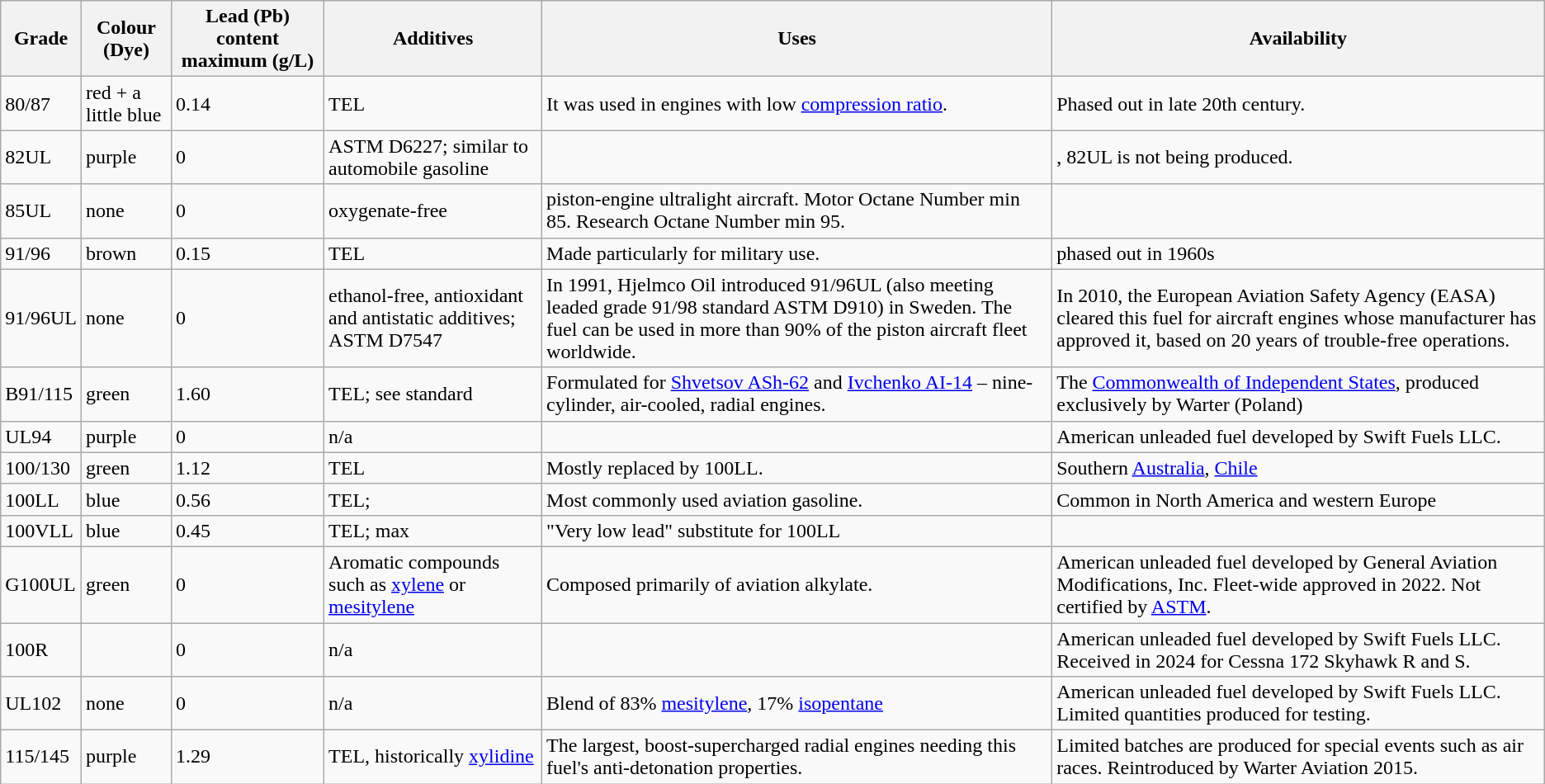<table class="wikitable sortable" | border="1" cellpadding="2" cellspacing="0">
<tr>
<th scope="col">Grade</th>
<th scope="col">Colour (Dye)</th>
<th scope="col">Lead (Pb) content maximum (g/L)</th>
<th scope="col" class="unsortable">Additives</th>
<th scope="col" class="unsortable">Uses</th>
<th scope="col" class="unsortable">Availability</th>
</tr>
<tr>
<td>80/87<br></td>
<td>red + a little blue</td>
<td>0.14</td>
<td>TEL</td>
<td>It was used in engines with low <a href='#'>compression ratio</a>.</td>
<td>Phased out in late 20th century.</td>
</tr>
<tr>
<td>82UL</td>
<td>purple<br></td>
<td>0</td>
<td>ASTM D6227; similar to automobile gasoline</td>
<td></td>
<td>, 82UL is not being produced.</td>
</tr>
<tr>
<td>85UL</td>
<td>none</td>
<td>0</td>
<td>oxygenate-free</td>
<td>piston-engine ultralight aircraft. Motor Octane Number min 85. Research Octane Number min 95.</td>
<td></td>
</tr>
<tr>
<td>91/96</td>
<td>brown<br></td>
<td>0.15</td>
<td>TEL</td>
<td>Made particularly for military use.</td>
<td>phased out in 1960s </td>
</tr>
<tr>
<td>91/96UL</td>
<td>none</td>
<td>0</td>
<td>ethanol-free, antioxidant and antistatic additives; ASTM D7547</td>
<td>In 1991, Hjelmco Oil introduced 91/96UL (also meeting leaded grade 91/98 standard ASTM D910) in Sweden. The fuel can be used in more than 90% of the piston aircraft fleet worldwide.</td>
<td>In 2010, the European Aviation Safety Agency (EASA) cleared this fuel for aircraft engines whose manufacturer has approved it, based on 20 years of trouble-free operations.</td>
</tr>
<tr>
<td>B91/115</td>
<td>green<br></td>
<td>1.60</td>
<td>TEL; see standard </td>
<td>Formulated for <a href='#'>Shvetsov ASh-62</a> and <a href='#'>Ivchenko AI-14</a> – nine-cylinder, air-cooled, radial engines.</td>
<td>The <a href='#'>Commonwealth of Independent States</a>, produced exclusively by Warter (Poland)</td>
</tr>
<tr>
<td>UL94</td>
<td>purple</td>
<td>0</td>
<td>n/a</td>
<td></td>
<td>American unleaded fuel developed by Swift Fuels LLC.</td>
</tr>
<tr>
<td>100/130<br></td>
<td>green<br></td>
<td>1.12</td>
<td>TEL</td>
<td>Mostly replaced by 100LL.</td>
<td>Southern <a href='#'>Australia</a>, <a href='#'>Chile</a></td>
</tr>
<tr>
<td>100LL<br></td>
<td>blue</td>
<td>0.56</td>
<td>TEL; </td>
<td>Most commonly used aviation gasoline.</td>
<td>Common in North America and western Europe</td>
</tr>
<tr>
<td>100VLL</td>
<td>blue</td>
<td>0.45</td>
<td>TEL; max </td>
<td>"Very low lead" substitute for 100LL</td>
<td></td>
</tr>
<tr>
<td>G100UL</td>
<td>green</td>
<td>0</td>
<td>Aromatic compounds such as <a href='#'>xylene</a> or <a href='#'>mesitylene</a></td>
<td>Composed primarily of aviation alkylate.</td>
<td>American unleaded fuel developed by General Aviation Modifications, Inc. Fleet-wide  approved in 2022. Not certified by <a href='#'>ASTM</a>.</td>
</tr>
<tr>
<td>100R</td>
<td></td>
<td>0</td>
<td>n/a</td>
<td></td>
<td>American unleaded fuel developed by Swift Fuels LLC. Received  in 2024 for Cessna 172 Skyhawk R and S.</td>
</tr>
<tr>
<td>UL102</td>
<td>none</td>
<td>0</td>
<td>n/a</td>
<td>Blend of 83% <a href='#'>mesitylene</a>, 17% <a href='#'>isopentane</a></td>
<td>American unleaded fuel developed by Swift Fuels LLC. Limited quantities produced for testing.</td>
</tr>
<tr>
<td>115/145<br></td>
<td>purple<br></td>
<td>1.29</td>
<td>TEL, historically <a href='#'>xylidine</a></td>
<td>The largest, boost-supercharged radial engines needing this fuel's anti-detonation properties.</td>
<td>Limited batches are produced for special events such as air races. Reintroduced by Warter Aviation 2015.</td>
</tr>
</table>
